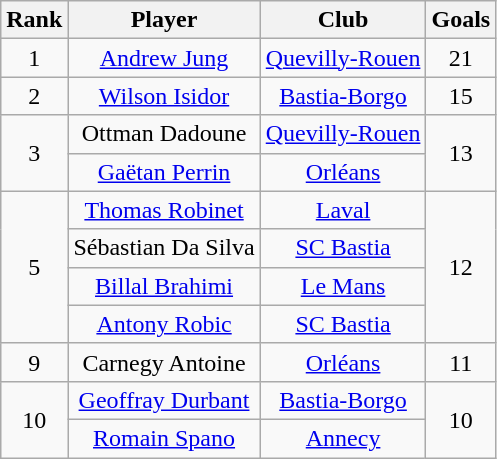<table class="wikitable" style="text-align:center">
<tr>
<th>Rank</th>
<th>Player</th>
<th>Club</th>
<th>Goals</th>
</tr>
<tr>
<td>1</td>
<td> <a href='#'>Andrew Jung</a></td>
<td><a href='#'>Quevilly-Rouen</a></td>
<td>21</td>
</tr>
<tr>
<td>2</td>
<td> <a href='#'>Wilson Isidor</a></td>
<td><a href='#'>Bastia-Borgo</a></td>
<td>15</td>
</tr>
<tr>
<td rowspan=2>3</td>
<td> Ottman Dadoune</td>
<td><a href='#'>Quevilly-Rouen</a></td>
<td rowspan=2>13</td>
</tr>
<tr>
<td> <a href='#'>Gaëtan Perrin</a></td>
<td><a href='#'>Orléans</a></td>
</tr>
<tr>
<td rowspan=4>5</td>
<td> <a href='#'>Thomas Robinet</a></td>
<td><a href='#'>Laval</a></td>
<td rowspan=4>12</td>
</tr>
<tr>
<td> Sébastian Da Silva</td>
<td><a href='#'>SC Bastia</a></td>
</tr>
<tr>
<td> <a href='#'>Billal Brahimi</a></td>
<td><a href='#'>Le Mans</a></td>
</tr>
<tr>
<td> <a href='#'>Antony Robic</a></td>
<td><a href='#'>SC Bastia</a></td>
</tr>
<tr>
<td>9</td>
<td> Carnegy Antoine</td>
<td><a href='#'>Orléans</a></td>
<td>11</td>
</tr>
<tr>
<td rowspan=2>10</td>
<td> <a href='#'>Geoffray Durbant</a></td>
<td><a href='#'>Bastia-Borgo</a></td>
<td rowspan=2>10</td>
</tr>
<tr>
<td> <a href='#'>Romain Spano</a></td>
<td><a href='#'>Annecy</a></td>
</tr>
</table>
